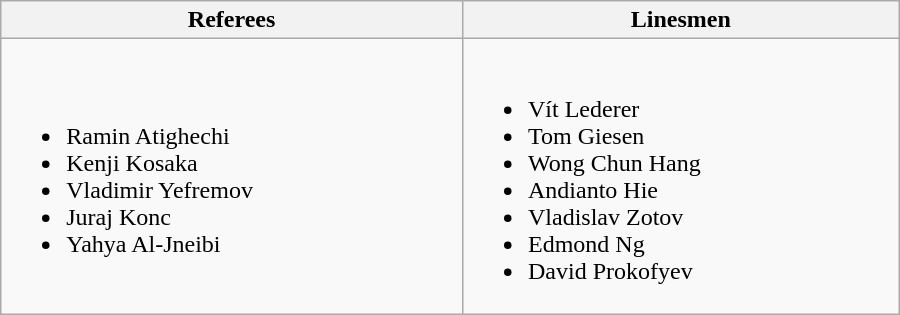<table class="wikitable" width=600px>
<tr>
<th>Referees</th>
<th>Linesmen</th>
</tr>
<tr>
<td><br><ul><li> Ramin Atighechi</li><li> Kenji Kosaka</li><li> Vladimir Yefremov</li><li> Juraj Konc</li><li> Yahya Al-Jneibi</li></ul></td>
<td><br><ul><li> Vít Lederer</li><li> Tom Giesen</li><li> Wong Chun Hang</li><li> Andianto Hie</li><li> Vladislav Zotov</li><li> Edmond Ng</li><li> David Prokofyev</li></ul></td>
</tr>
</table>
